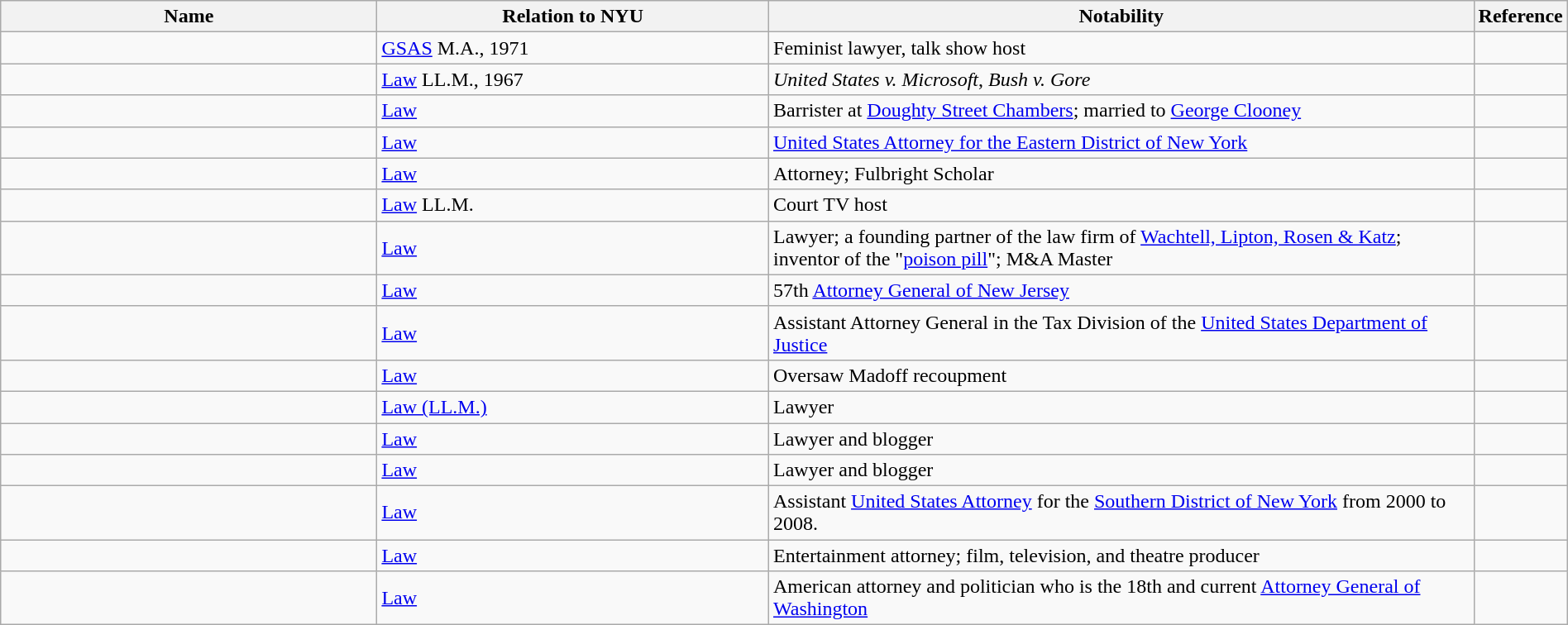<table class="wikitable sortable" style="width:100%">
<tr>
<th style="width:*;">Name</th>
<th style="width:25%;">Relation to NYU</th>
<th style="width:45%;">Notability</th>
<th style="width:5%;" class="unsortable">Reference</th>
</tr>
<tr>
<td></td>
<td><a href='#'>GSAS</a> M.A., 1971</td>
<td>Feminist lawyer, talk show host</td>
<td style="text-align:center;"></td>
</tr>
<tr>
<td></td>
<td><a href='#'>Law</a> LL.M., 1967</td>
<td><em>United States v. Microsoft</em>, <em>Bush v. Gore</em></td>
<td style="text-align:center;"></td>
</tr>
<tr>
<td></td>
<td><a href='#'>Law</a></td>
<td>Barrister at <a href='#'>Doughty Street Chambers</a>; married to <a href='#'>George Clooney</a></td>
<td style="text-align:center;"></td>
</tr>
<tr>
<td></td>
<td><a href='#'>Law</a></td>
<td><a href='#'>United States Attorney for the Eastern District of New York</a></td>
<td style="text-align:center;"></td>
</tr>
<tr>
<td></td>
<td><a href='#'>Law</a></td>
<td>Attorney; Fulbright Scholar</td>
<td style="text-align:center;"></td>
</tr>
<tr>
<td></td>
<td><a href='#'>Law</a> LL.M.</td>
<td>Court TV host</td>
<td style="text-align:center;"></td>
</tr>
<tr>
<td></td>
<td><a href='#'>Law</a></td>
<td>Lawyer; a founding partner of the law firm of <a href='#'>Wachtell, Lipton, Rosen & Katz</a>; inventor of the "<a href='#'>poison pill</a>"; M&A Master</td>
<td style="text-align:center;"></td>
</tr>
<tr>
<td></td>
<td><a href='#'>Law</a></td>
<td>57th <a href='#'>Attorney General of New Jersey</a></td>
<td style="text-align:center;"></td>
</tr>
<tr>
<td></td>
<td><a href='#'>Law</a></td>
<td>Assistant Attorney General in the Tax Division of the <a href='#'>United States Department of Justice</a></td>
<td style="text-align:center;"></td>
</tr>
<tr>
<td></td>
<td><a href='#'>Law</a></td>
<td>Oversaw Madoff recoupment</td>
<td style="text-align:center;"></td>
</tr>
<tr>
<td></td>
<td><a href='#'>Law (LL.M.)</a></td>
<td>Lawyer</td>
<td style="text-align:center;"></td>
</tr>
<tr>
<td></td>
<td><a href='#'>Law</a></td>
<td>Lawyer and blogger</td>
<td style="text-align:center;"></td>
</tr>
<tr>
<td></td>
<td><a href='#'>Law</a></td>
<td>Lawyer and blogger</td>
<td style="text-align:center;"></td>
</tr>
<tr>
<td></td>
<td><a href='#'>Law</a></td>
<td>Assistant <a href='#'>United States Attorney</a> for the <a href='#'>Southern District of New York</a> from 2000 to 2008.</td>
<td style="text-align:center;"></td>
</tr>
<tr>
<td></td>
<td><a href='#'>Law</a></td>
<td>Entertainment attorney; film, television, and theatre producer</td>
<td style="text-align:center;"></td>
</tr>
<tr>
<td></td>
<td><a href='#'>Law</a></td>
<td>American attorney and politician who is the 18th and current <a href='#'>Attorney General of Washington</a></td>
<td style="text-align:center;"></td>
</tr>
</table>
